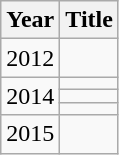<table class="wikitable">
<tr>
<th>Year</th>
<th>Title</th>
</tr>
<tr>
<td align="center">2012</td>
<td></td>
</tr>
<tr>
<td rowspan="3" align="center">2014</td>
<td></td>
</tr>
<tr>
<td></td>
</tr>
<tr>
<td></td>
</tr>
<tr>
<td align="center">2015</td>
<td></td>
</tr>
</table>
